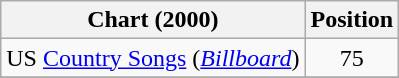<table class="wikitable sortable">
<tr>
<th scope="col">Chart (2000)</th>
<th scope="col">Position</th>
</tr>
<tr>
<td>US <a href='#'>Country Songs</a> (<em><a href='#'>Billboard</a></em>)</td>
<td align="center">75</td>
</tr>
<tr>
</tr>
</table>
